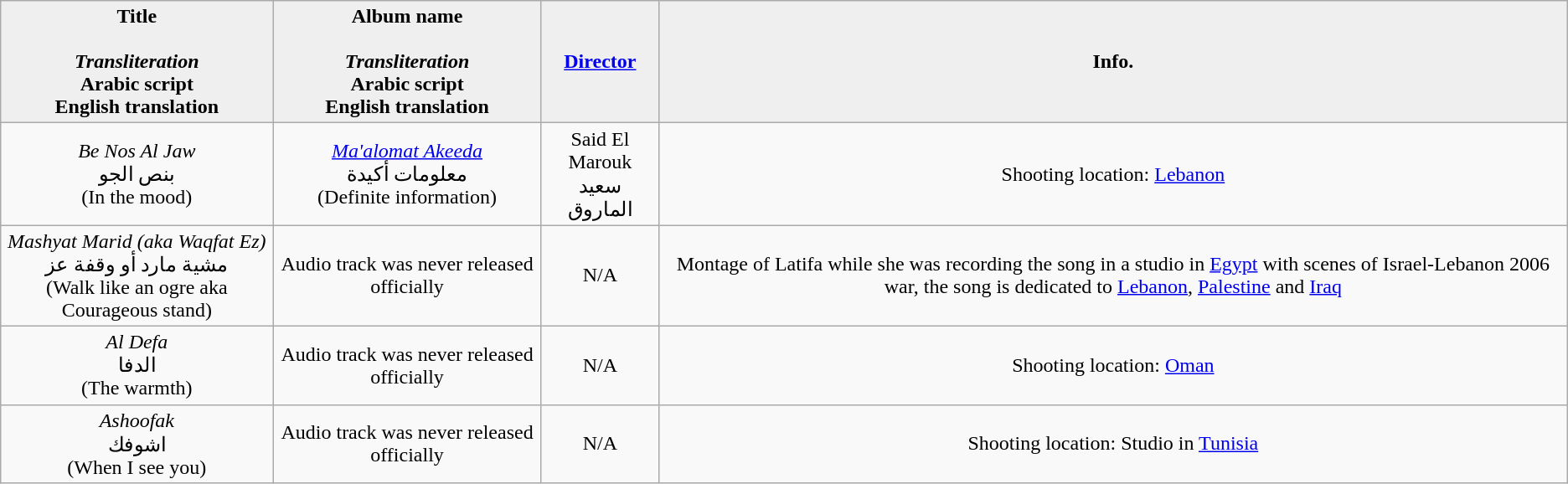<table class="wikitable" style="text-align:center;">
<tr>
<th style="background:#efefef;">Title<br><br><em>Transliteration</em><br>Arabic script<br>English translation</th>
<th style="background:#efefef;">Album name<br><br><em>Transliteration</em><br>Arabic script<br>English translation</th>
<th style="background:#efefef;"><a href='#'>Director</a></th>
<th style="background:#efefef;">Info.</th>
</tr>
<tr>
<td><em>Be Nos Al Jaw</em><br>بنص الجو<br>(In the mood)</td>
<td><em><a href='#'>Ma'alomat Akeeda</a></em><br>معلومات أكيدة<br>(Definite information)</td>
<td>Said El Marouk<br>سعيد الماروق</td>
<td>Shooting location: <a href='#'>Lebanon</a></td>
</tr>
<tr>
<td><em>Mashyat Marid (aka Waqfat Ez)</em><br>مشية مارد أو وقفة عز<br>(Walk like an ogre aka Courageous stand)</td>
<td>Audio track was never released officially</td>
<td>N/A</td>
<td>Montage of Latifa while she was recording the song in a studio in <a href='#'>Egypt</a> with scenes of Israel-Lebanon 2006 war, the song is dedicated to <a href='#'>Lebanon</a>, <a href='#'>Palestine</a> and <a href='#'>Iraq</a></td>
</tr>
<tr>
<td><em>Al Defa</em><br>الدفا<br>(The warmth)</td>
<td>Audio track was never released officially</td>
<td>N/A</td>
<td>Shooting location: <a href='#'>Oman</a></td>
</tr>
<tr>
<td><em>Ashoofak</em><br>اشوفك<br>(When I see you)</td>
<td>Audio track was never released officially</td>
<td>N/A</td>
<td>Shooting location: Studio in <a href='#'>Tunisia</a></td>
</tr>
</table>
